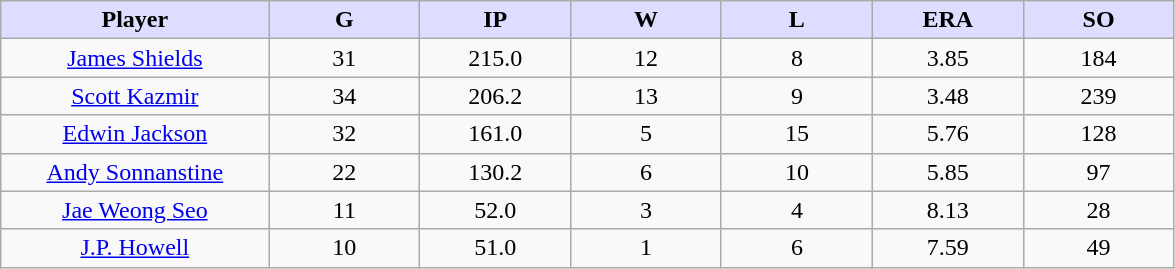<table class="wikitable sortable">
<tr>
<th style="background:#ddf; width:16%;">Player</th>
<th style="background:#ddf; width:9%;">G</th>
<th style="background:#ddf; width:9%;">IP</th>
<th style="background:#ddf; width:9%;">W</th>
<th style="background:#ddf; width:9%;">L</th>
<th style="background:#ddf; width:9%;">ERA</th>
<th style="background:#ddf; width:9%;">SO</th>
</tr>
<tr align=center>
<td><a href='#'>James Shields</a></td>
<td>31</td>
<td>215.0</td>
<td>12</td>
<td>8</td>
<td>3.85</td>
<td>184</td>
</tr>
<tr align=center>
<td><a href='#'>Scott Kazmir</a></td>
<td>34</td>
<td>206.2</td>
<td>13</td>
<td>9</td>
<td>3.48</td>
<td>239</td>
</tr>
<tr align=center>
<td><a href='#'>Edwin Jackson</a></td>
<td>32</td>
<td>161.0</td>
<td>5</td>
<td>15</td>
<td>5.76</td>
<td>128</td>
</tr>
<tr align=center>
<td><a href='#'>Andy Sonnanstine</a></td>
<td>22</td>
<td>130.2</td>
<td>6</td>
<td>10</td>
<td>5.85</td>
<td>97</td>
</tr>
<tr align=center>
<td><a href='#'>Jae Weong Seo</a></td>
<td>11</td>
<td>52.0</td>
<td>3</td>
<td>4</td>
<td>8.13</td>
<td>28</td>
</tr>
<tr align=center>
<td><a href='#'>J.P. Howell</a></td>
<td>10</td>
<td>51.0</td>
<td>1</td>
<td>6</td>
<td>7.59</td>
<td>49</td>
</tr>
</table>
